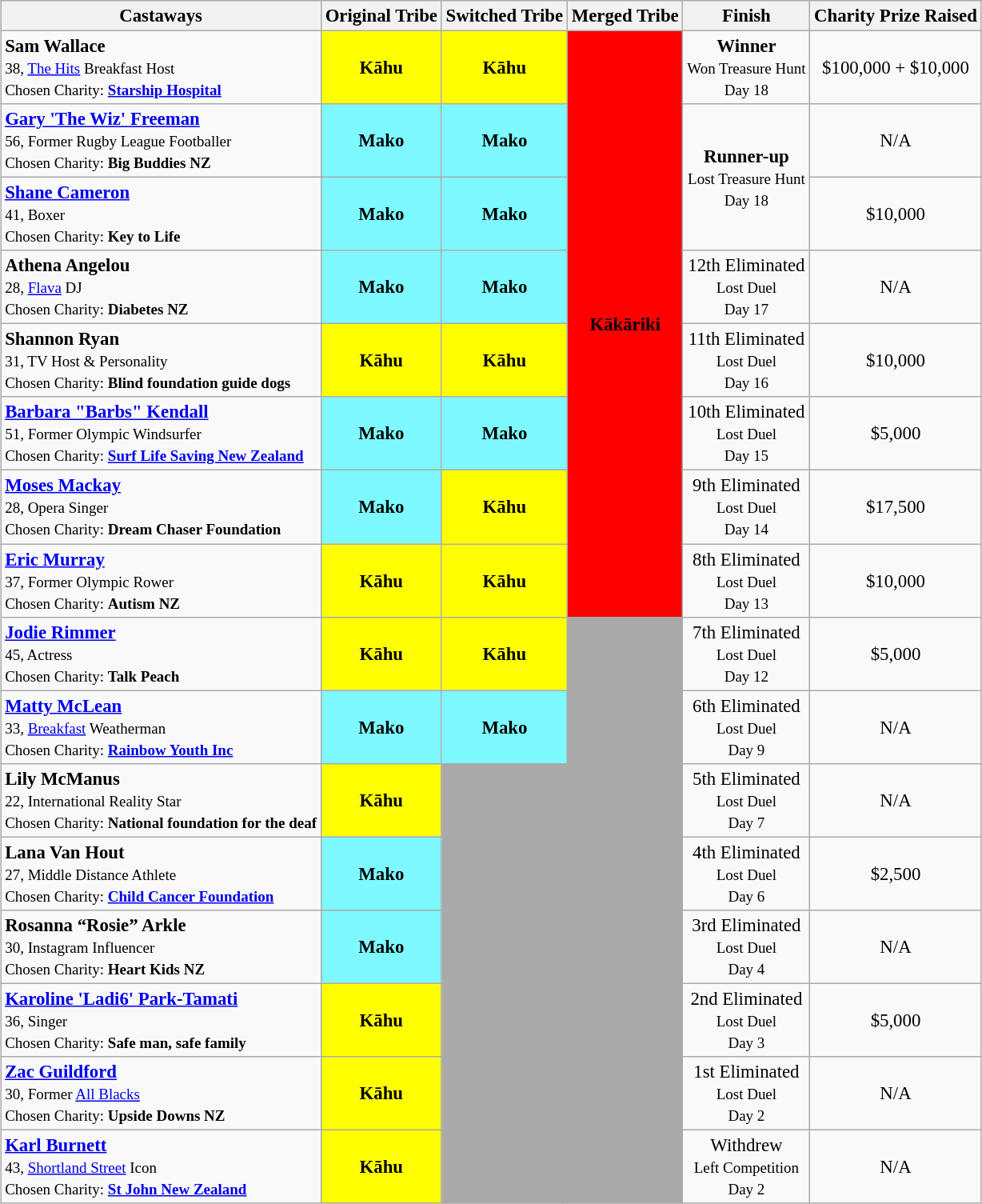<table class="wikitable" style="margin:auto; text-align:center; font-size: 95%">
<tr>
<th>Castaways</th>
<th>Original Tribe</th>
<th>Switched Tribe</th>
<th>Merged Tribe</th>
<th>Finish</th>
<th>Charity Prize Raised</th>
</tr>
<tr>
<td align="left" scope="row" class="nowrap"><strong>Sam Wallace</strong> <br><small>38, <a href='#'>The Hits</a> Breakfast Host<br>Chosen Charity: <strong><a href='#'>Starship Hospital</a></strong></small></td>
<td style="background:yellow"><strong>Kāhu</strong></td>
<td style="background:yellow"><strong>Kāhu</strong></td>
<td rowspan="8" style="background:red"><strong>Kākāriki</strong></td>
<td><strong>Winner</strong><br><small>Won Treasure Hunt<br>Day 18</small></td>
<td>$100,000 + $10,000</td>
</tr>
<tr>
<td align="left" scope="row" class="nowrap"><strong><a href='#'>Gary 'The Wiz' Freeman</a></strong> <br><small>56, Former Rugby League Footballer<br>Chosen Charity: <strong>Big Buddies NZ</strong></small></td>
<td style="background:#7DF9FF"><strong>Mako</strong></td>
<td style="background:#7DF9FF"><strong>Mako</strong></td>
<td rowspan="2" scope="row"><strong>Runner-up</strong><br><small>Lost Treasure Hunt<br>Day 18</small></td>
<td>N/A</td>
</tr>
<tr>
<td align="left" scope="row" class="nowrap"><strong><a href='#'>Shane Cameron</a></strong> <br><small>41, Boxer<br>Chosen Charity: <strong>Key to Life</strong></small></td>
<td style="background:#7DF9FF"><strong>Mako</strong></td>
<td style="background:#7DF9FF"><strong>Mako</strong></td>
<td>$10,000</td>
</tr>
<tr>
<td align="left" scope="row" class="nowrap"><strong>Athena Angelou</strong> <br><small>28,  <a href='#'>Flava</a> DJ<br>Chosen Charity: <strong>Diabetes NZ</strong></small></td>
<td style="background:#7DF9FF"><strong>Mako</strong></td>
<td style="background:#7DF9FF"><strong>Mako</strong></td>
<td>12th Eliminated<br><small>Lost Duel<br>Day 17</small></td>
<td>N/A</td>
</tr>
<tr>
<td align="left" scope="row" class="nowrap"><strong>Shannon Ryan</strong> <br><small>31, TV Host & Personality<br>Chosen Charity: <strong>Blind foundation guide dogs</strong></small></td>
<td style="background:yellow"><strong>Kāhu</strong></td>
<td style="background:yellow"><strong>Kāhu</strong></td>
<td>11th Eliminated<br><small>Lost Duel<br>Day 16</small></td>
<td>$10,000</td>
</tr>
<tr>
<td align="left" scope="row" class="nowrap"><strong><a href='#'>Barbara "Barbs" Kendall</a></strong> <br><small>51, Former Olympic Windsurfer<br>Chosen Charity: <strong><a href='#'>Surf Life Saving New Zealand</a></strong></small></td>
<td style="background:#7DF9FF"><strong>Mako</strong></td>
<td style="background:#7DF9FF"><strong>Mako</strong></td>
<td>10th Eliminated<br><small>Lost Duel<br>Day 15</small></td>
<td>$5,000</td>
</tr>
<tr>
<td align="left" scope="row" class="nowrap"><strong><a href='#'>Moses Mackay</a></strong> <br><small>28, Opera Singer<br>Chosen Charity: <strong>Dream Chaser Foundation</strong></small></td>
<td style="background:#7DF9FF"><strong>Mako</strong></td>
<td style="background:yellow"><strong>Kāhu</strong></td>
<td>9th Eliminated<br><small>Lost Duel<br>Day 14</small></td>
<td>$17,500</td>
</tr>
<tr>
<td align="left" scope="row" class="nowrap"><strong><a href='#'>Eric Murray</a></strong> <br><small>37, Former Olympic Rower<br>Chosen Charity: <strong>Autism NZ</strong></small></td>
<td style="background:yellow"><strong>Kāhu</strong></td>
<td style="background:yellow"><strong>Kāhu</strong></td>
<td>8th Eliminated<br><small>Lost Duel<br>Day 13</small></td>
<td>$10,000</td>
</tr>
<tr>
<td align="left" scope="row" class="nowrap"><strong><a href='#'>Jodie Rimmer</a></strong> <br><small>45, Actress<br>Chosen Charity: <strong>Talk Peach</strong></small></td>
<td style="background:yellow"><strong>Kāhu</strong></td>
<td style="background:yellow"><strong>Kāhu</strong></td>
<td style="background:darkgrey;" rowspan="8"></td>
<td>7th Eliminated<br><small>Lost Duel<br>Day 12</small></td>
<td>$5,000</td>
</tr>
<tr>
<td align="left" scope="row" class="nowrap"><strong><a href='#'>Matty McLean</a></strong> <br><small>33, <a href='#'>Breakfast</a> Weatherman<br>Chosen Charity: <strong><a href='#'>Rainbow Youth Inc</a></strong></small></td>
<td style="background:#7DF9FF"><strong>Mako</strong></td>
<td style="background:#7DF9FF"><strong>Mako</strong></td>
<td>6th Eliminated<br><small>Lost Duel<br>Day 9</small></td>
<td>N/A</td>
</tr>
<tr>
<td align="left" scope="row" class="nowrap"><strong>Lily McManus</strong> <br><small>22, International Reality Star<br>Chosen Charity: <strong>National foundation for the deaf</strong></small></td>
<td style="background:yellow"><strong>Kāhu</strong></td>
<td style="background:darkgrey;" rowspan="6"></td>
<td>5th Eliminated<br><small>Lost Duel<br>Day 7</small></td>
<td>N/A</td>
</tr>
<tr>
<td align="left" scope="row" class="nowrap"><strong>Lana Van Hout</strong> <br><small>27, Middle Distance Athlete <br>Chosen Charity: <strong><a href='#'>Child Cancer Foundation</a></strong></small></td>
<td style="background:#7DF9FF"><strong>Mako</strong></td>
<td>4th Eliminated<br><small>Lost Duel<br>Day 6</small></td>
<td>$2,500</td>
</tr>
<tr>
<td align="left" scope="row" class="nowrap"><strong>Rosanna “Rosie” Arkle</strong> <br><small>30, Instagram Influencer<br>Chosen Charity: <strong>Heart Kids NZ</strong></small></td>
<td style="background:#7DF9FF"><strong>Mako</strong></td>
<td>3rd Eliminated<br><small>Lost Duel<br>Day 4</small></td>
<td>N/A</td>
</tr>
<tr>
<td align="left" scope="row" class="nowrap"><strong><a href='#'>Karoline 'Ladi6' Park-Tamati</a></strong> <br><small>36, Singer<br> Chosen Charity: <strong>Safe man, safe family</strong></small></td>
<td style="background:yellow"><strong>Kāhu</strong></td>
<td>2nd Eliminated<br><small>Lost Duel<br>Day 3</small></td>
<td>$5,000</td>
</tr>
<tr>
<td align="left" scope="row" class="nowrap"><strong><a href='#'>Zac Guildford</a></strong> <br><small>30, Former <a href='#'>All Blacks</a><br>Chosen Charity: <strong>Upside Downs NZ</strong></small></td>
<td style="background:yellow"><strong>Kāhu</strong></td>
<td>1st Eliminated<br><small>Lost Duel<br>Day 2</small></td>
<td>N/A</td>
</tr>
<tr>
<td align="left"><strong><a href='#'>Karl Burnett</a></strong><br><small>43, <a href='#'>Shortland Street</a> Icon<br>Chosen Charity: <strong><a href='#'>St John New Zealand</a></strong></small></td>
<td style="background:yellow"><strong>Kāhu</strong></td>
<td>Withdrew<br><small>Left Competition<br>Day 2</small></td>
<td>N/A</td>
</tr>
</table>
